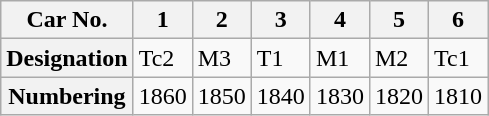<table class="wikitable">
<tr>
<th>Car No.</th>
<th>1</th>
<th>2</th>
<th>3</th>
<th>4</th>
<th>5</th>
<th>6</th>
</tr>
<tr>
<th>Designation</th>
<td>Tc2</td>
<td>M3</td>
<td>T1</td>
<td>M1</td>
<td>M2</td>
<td>Tc1</td>
</tr>
<tr>
<th>Numbering</th>
<td>1860</td>
<td>1850</td>
<td>1840</td>
<td>1830</td>
<td>1820</td>
<td>1810</td>
</tr>
</table>
